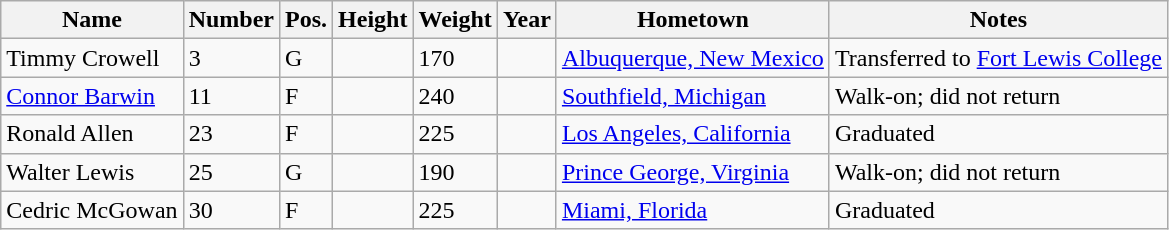<table class="wikitable sortable" border="1">
<tr>
<th>Name</th>
<th>Number</th>
<th>Pos.</th>
<th>Height</th>
<th>Weight</th>
<th>Year</th>
<th>Hometown</th>
<th class="unsortable">Notes</th>
</tr>
<tr>
<td>Timmy Crowell</td>
<td>3</td>
<td>G</td>
<td></td>
<td>170</td>
<td></td>
<td><a href='#'>Albuquerque, New Mexico</a></td>
<td>Transferred to <a href='#'>Fort Lewis College</a></td>
</tr>
<tr>
<td><a href='#'>Connor Barwin</a></td>
<td>11</td>
<td>F</td>
<td></td>
<td>240</td>
<td></td>
<td><a href='#'>Southfield, Michigan</a></td>
<td>Walk-on; did not return</td>
</tr>
<tr>
<td>Ronald Allen</td>
<td>23</td>
<td>F</td>
<td></td>
<td>225</td>
<td></td>
<td><a href='#'>Los Angeles, California</a></td>
<td>Graduated</td>
</tr>
<tr>
<td>Walter Lewis</td>
<td>25</td>
<td>G</td>
<td></td>
<td>190</td>
<td></td>
<td><a href='#'>Prince George, Virginia</a></td>
<td>Walk-on; did not return</td>
</tr>
<tr>
<td>Cedric McGowan</td>
<td>30</td>
<td>F</td>
<td></td>
<td>225</td>
<td></td>
<td><a href='#'>Miami, Florida</a></td>
<td>Graduated</td>
</tr>
</table>
